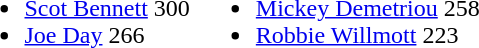<table>
<tr style="vertical-align: top;">
<td><br><ul><li> <a href='#'>Scot Bennett</a> 300</li><li> <a href='#'>Joe Day</a> 266</li></ul></td>
<td><br><ul><li> <a href='#'>Mickey Demetriou</a> 258</li><li> <a href='#'>Robbie Willmott</a> 223</li></ul></td>
</tr>
</table>
